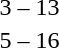<table style="text-align:center">
<tr>
<th width=200></th>
<th width=100></th>
<th width=200></th>
</tr>
<tr>
<td align=right></td>
<td>3 – 13</td>
<td align=left><strong></strong></td>
</tr>
<tr>
<td align=right></td>
<td>5 – 16</td>
<td align=left><strong></strong></td>
</tr>
</table>
